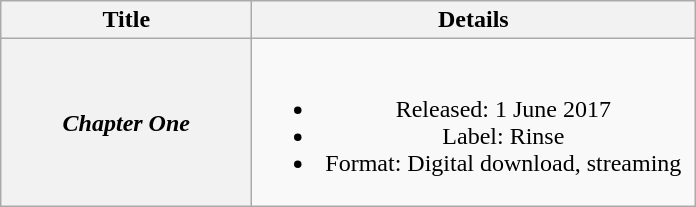<table class="wikitable plainrowheaders" style="text-align:center;">
<tr>
<th scope="col" style="width:10em;">Title</th>
<th scope="col" style="width:18em;">Details</th>
</tr>
<tr>
<th scope="row"><em>Chapter One</em></th>
<td><br><ul><li>Released: 1 June 2017</li><li>Label: Rinse</li><li>Format: Digital download, streaming</li></ul></td>
</tr>
</table>
